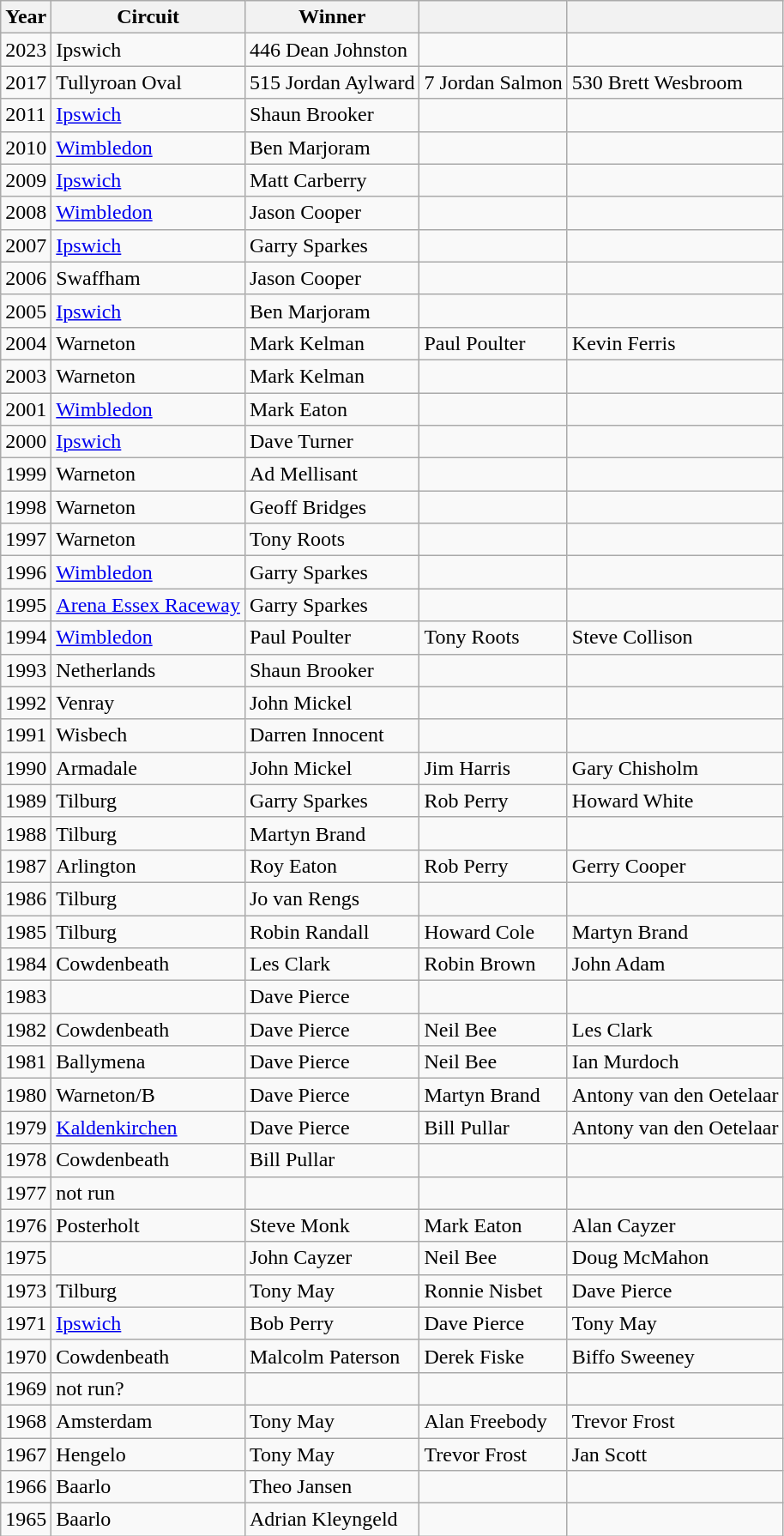<table class="wikitable">
<tr>
<th>Year</th>
<th>Circuit</th>
<th>Winner</th>
<th></th>
<th></th>
</tr>
<tr>
<td>2023</td>
<td>Ipswich</td>
<td>446 Dean Johnston</td>
<td></td>
<td></td>
</tr>
<tr>
<td>2017</td>
<td>Tullyroan Oval</td>
<td>515 Jordan Aylward</td>
<td>7 Jordan Salmon</td>
<td>530 Brett Wesbroom</td>
</tr>
<tr>
<td>2011</td>
<td><a href='#'>Ipswich</a></td>
<td> Shaun Brooker</td>
<td></td>
<td></td>
</tr>
<tr>
<td>2010</td>
<td><a href='#'>Wimbledon</a></td>
<td> Ben Marjoram</td>
<td></td>
<td></td>
</tr>
<tr>
<td>2009</td>
<td><a href='#'>Ipswich</a></td>
<td> Matt Carberry</td>
<td></td>
<td></td>
</tr>
<tr>
<td>2008</td>
<td><a href='#'>Wimbledon</a></td>
<td> Jason Cooper</td>
<td></td>
<td></td>
</tr>
<tr>
<td>2007</td>
<td><a href='#'>Ipswich</a></td>
<td> Garry Sparkes</td>
<td></td>
<td></td>
</tr>
<tr>
<td>2006</td>
<td>Swaffham</td>
<td> Jason Cooper</td>
<td></td>
<td></td>
</tr>
<tr>
<td>2005</td>
<td><a href='#'>Ipswich</a></td>
<td> Ben Marjoram</td>
<td></td>
<td></td>
</tr>
<tr>
<td>2004</td>
<td>Warneton</td>
<td> Mark Kelman</td>
<td> Paul Poulter</td>
<td> Kevin Ferris</td>
</tr>
<tr>
<td>2003</td>
<td>Warneton</td>
<td> Mark Kelman</td>
<td></td>
<td></td>
</tr>
<tr>
<td>2001</td>
<td><a href='#'>Wimbledon</a></td>
<td> Mark Eaton</td>
<td></td>
<td></td>
</tr>
<tr>
<td>2000</td>
<td><a href='#'>Ipswich</a></td>
<td> Dave Turner</td>
<td></td>
<td></td>
</tr>
<tr>
<td>1999</td>
<td>Warneton</td>
<td> Ad Mellisant</td>
<td></td>
<td></td>
</tr>
<tr>
<td>1998</td>
<td>Warneton</td>
<td> Geoff Bridges</td>
<td></td>
<td></td>
</tr>
<tr>
<td>1997</td>
<td>Warneton</td>
<td> Tony Roots</td>
<td></td>
<td></td>
</tr>
<tr>
<td>1996</td>
<td><a href='#'>Wimbledon</a></td>
<td> Garry Sparkes</td>
<td></td>
<td></td>
</tr>
<tr>
<td>1995</td>
<td><a href='#'>Arena Essex Raceway</a></td>
<td> Garry Sparkes</td>
<td></td>
<td></td>
</tr>
<tr>
<td>1994</td>
<td><a href='#'>Wimbledon</a></td>
<td> Paul Poulter</td>
<td> Tony Roots</td>
<td> Steve Collison</td>
</tr>
<tr>
<td>1993</td>
<td>Netherlands</td>
<td> Shaun Brooker</td>
<td></td>
<td></td>
</tr>
<tr>
<td>1992</td>
<td>Venray</td>
<td> John Mickel</td>
<td></td>
<td></td>
</tr>
<tr>
<td>1991</td>
<td>Wisbech</td>
<td> Darren Innocent</td>
<td></td>
<td></td>
</tr>
<tr>
<td>1990</td>
<td>Armadale</td>
<td> John Mickel</td>
<td> Jim Harris</td>
<td> Gary Chisholm</td>
</tr>
<tr>
<td>1989</td>
<td>Tilburg</td>
<td> Garry Sparkes</td>
<td> Rob Perry</td>
<td> Howard White</td>
</tr>
<tr>
<td>1988</td>
<td>Tilburg</td>
<td> Martyn Brand</td>
<td></td>
<td></td>
</tr>
<tr>
<td>1987</td>
<td>Arlington</td>
<td> Roy Eaton</td>
<td> Rob Perry</td>
<td> Gerry Cooper</td>
</tr>
<tr>
<td>1986</td>
<td>Tilburg</td>
<td> Jo van Rengs</td>
<td></td>
<td></td>
</tr>
<tr>
<td>1985</td>
<td>Tilburg</td>
<td> Robin Randall</td>
<td> Howard Cole</td>
<td> Martyn Brand</td>
</tr>
<tr>
<td>1984</td>
<td>Cowdenbeath</td>
<td> Les Clark</td>
<td> Robin Brown</td>
<td> John Adam</td>
</tr>
<tr>
<td>1983</td>
<td></td>
<td> Dave Pierce</td>
<td></td>
<td></td>
</tr>
<tr>
<td>1982</td>
<td>Cowdenbeath</td>
<td> Dave Pierce</td>
<td> Neil Bee</td>
<td> Les Clark</td>
</tr>
<tr>
<td>1981</td>
<td>Ballymena</td>
<td> Dave Pierce</td>
<td> Neil Bee</td>
<td> Ian Murdoch</td>
</tr>
<tr>
<td>1980</td>
<td>Warneton/B</td>
<td> Dave Pierce</td>
<td> Martyn Brand</td>
<td> Antony van den Oetelaar</td>
</tr>
<tr>
<td>1979</td>
<td><a href='#'>Kaldenkirchen</a></td>
<td> Dave Pierce</td>
<td> Bill Pullar</td>
<td> Antony van den Oetelaar</td>
</tr>
<tr>
<td>1978</td>
<td>Cowdenbeath</td>
<td> Bill Pullar</td>
<td></td>
<td></td>
</tr>
<tr>
<td>1977</td>
<td>not run</td>
<td></td>
<td></td>
<td></td>
</tr>
<tr>
<td>1976</td>
<td>Posterholt</td>
<td> Steve Monk</td>
<td> Mark Eaton</td>
<td> Alan Cayzer</td>
</tr>
<tr>
<td>1975</td>
<td></td>
<td> John Cayzer</td>
<td> Neil Bee</td>
<td> Doug McMahon</td>
</tr>
<tr>
<td>1973</td>
<td>Tilburg</td>
<td> Tony May</td>
<td> Ronnie Nisbet</td>
<td> Dave Pierce</td>
</tr>
<tr>
<td>1971</td>
<td><a href='#'>Ipswich</a></td>
<td> Bob Perry</td>
<td> Dave Pierce</td>
<td> Tony May</td>
</tr>
<tr>
<td>1970</td>
<td>Cowdenbeath</td>
<td> Malcolm Paterson</td>
<td> Derek Fiske</td>
<td> Biffo Sweeney</td>
</tr>
<tr>
<td>1969</td>
<td>not run?</td>
<td></td>
<td></td>
<td></td>
</tr>
<tr>
<td>1968</td>
<td>Amsterdam</td>
<td> Tony May</td>
<td> Alan Freebody</td>
<td> Trevor Frost</td>
</tr>
<tr>
<td>1967</td>
<td>Hengelo</td>
<td> Tony May</td>
<td> Trevor Frost</td>
<td> Jan Scott</td>
</tr>
<tr>
<td>1966</td>
<td>Baarlo</td>
<td> Theo Jansen</td>
<td></td>
<td></td>
</tr>
<tr>
<td>1965</td>
<td>Baarlo</td>
<td> Adrian Kleyngeld</td>
<td></td>
<td></td>
</tr>
</table>
